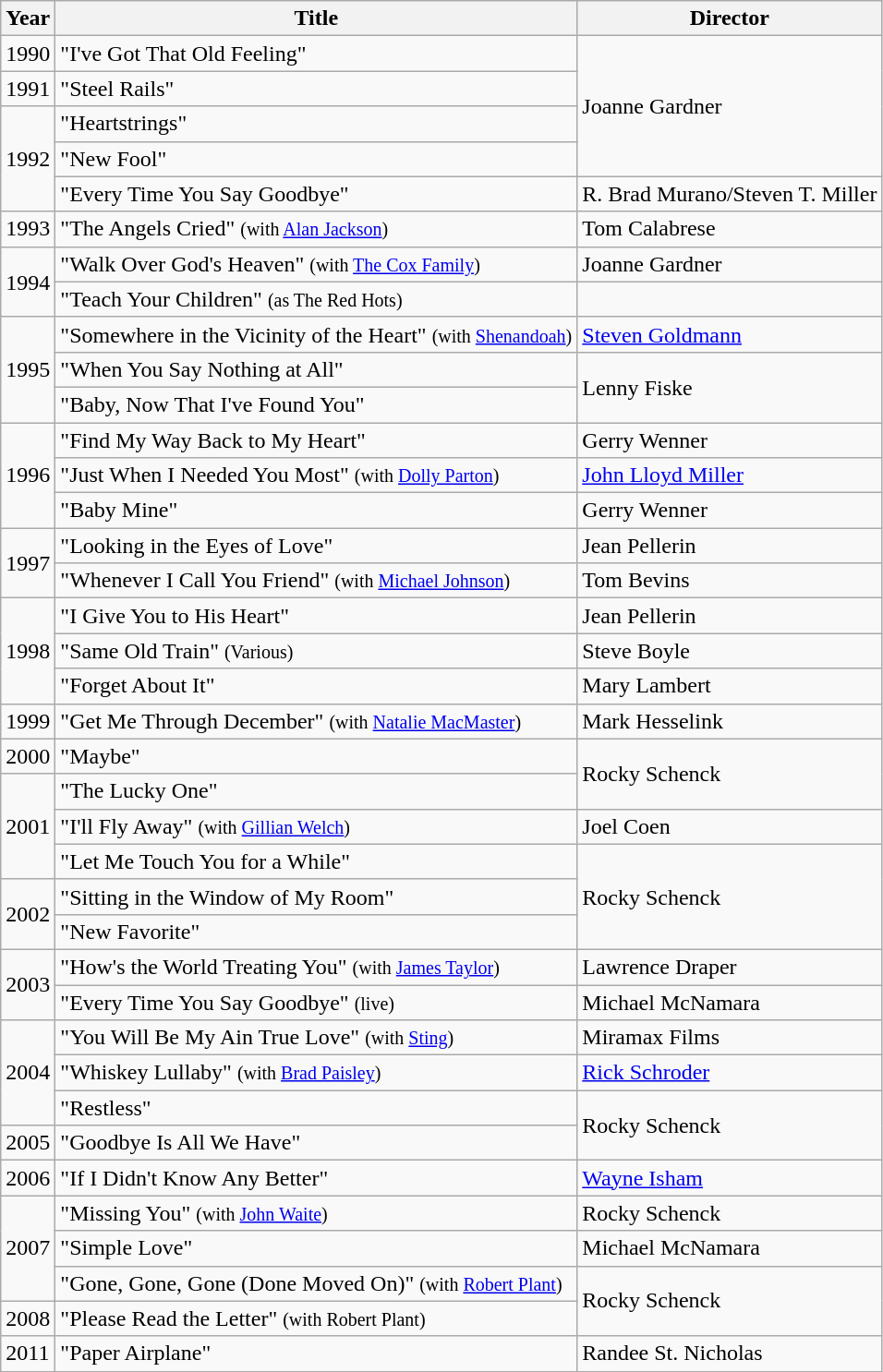<table class="wikitable">
<tr>
<th>Year</th>
<th>Title</th>
<th>Director</th>
</tr>
<tr>
<td>1990</td>
<td>"I've Got That Old Feeling"</td>
<td rowspan="4">Joanne Gardner</td>
</tr>
<tr>
<td>1991</td>
<td>"Steel Rails"</td>
</tr>
<tr>
<td rowspan="3">1992</td>
<td>"Heartstrings"</td>
</tr>
<tr>
<td>"New Fool"</td>
</tr>
<tr>
<td>"Every Time You Say Goodbye"</td>
<td>R. Brad Murano/Steven T. Miller</td>
</tr>
<tr>
<td>1993</td>
<td>"The Angels Cried" <small>(with <a href='#'>Alan Jackson</a>)</small></td>
<td>Tom Calabrese</td>
</tr>
<tr>
<td rowspan="2">1994</td>
<td>"Walk Over God's Heaven" <small>(with <a href='#'>The Cox Family</a>)</small></td>
<td>Joanne Gardner</td>
</tr>
<tr>
<td>"Teach Your Children" <small>(as The Red Hots)</small></td>
<td></td>
</tr>
<tr>
<td rowspan="3">1995</td>
<td>"Somewhere in the Vicinity of the Heart" <small>(with <a href='#'>Shenandoah</a>)</small></td>
<td><a href='#'>Steven Goldmann</a></td>
</tr>
<tr>
<td>"When You Say Nothing at All"</td>
<td rowspan="2">Lenny Fiske</td>
</tr>
<tr>
<td>"Baby, Now That I've Found You"</td>
</tr>
<tr>
<td rowspan="3">1996</td>
<td>"Find My Way Back to My Heart"</td>
<td>Gerry Wenner</td>
</tr>
<tr>
<td>"Just When I Needed You Most" <small>(with <a href='#'>Dolly Parton</a>)</small></td>
<td><a href='#'>John Lloyd Miller</a></td>
</tr>
<tr>
<td>"Baby Mine"</td>
<td>Gerry Wenner</td>
</tr>
<tr>
<td rowspan="2">1997</td>
<td>"Looking in the Eyes of Love"</td>
<td>Jean Pellerin</td>
</tr>
<tr>
<td>"Whenever I Call You Friend" <small>(with <a href='#'>Michael Johnson</a>)</small></td>
<td>Tom Bevins</td>
</tr>
<tr>
<td rowspan="3">1998</td>
<td>"I Give You to His Heart"</td>
<td>Jean Pellerin</td>
</tr>
<tr>
<td>"Same Old Train" <small>(Various)</small></td>
<td>Steve Boyle</td>
</tr>
<tr>
<td>"Forget About It"</td>
<td>Mary Lambert</td>
</tr>
<tr>
<td>1999</td>
<td>"Get Me Through December" <small>(with <a href='#'>Natalie MacMaster</a>)</small></td>
<td>Mark Hesselink</td>
</tr>
<tr>
<td>2000</td>
<td>"Maybe"</td>
<td rowspan="2">Rocky Schenck</td>
</tr>
<tr>
<td rowspan="3">2001</td>
<td>"The Lucky One"</td>
</tr>
<tr>
<td>"I'll Fly Away" <small>(with <a href='#'>Gillian Welch</a>)</small></td>
<td>Joel Coen</td>
</tr>
<tr>
<td>"Let Me Touch You for a While"</td>
<td rowspan="3">Rocky Schenck</td>
</tr>
<tr>
<td rowspan="2">2002</td>
<td>"Sitting in the Window of My Room"</td>
</tr>
<tr>
<td>"New Favorite"</td>
</tr>
<tr>
<td rowspan="2">2003</td>
<td>"How's the World Treating You" <small>(with <a href='#'>James Taylor</a>)</small></td>
<td>Lawrence Draper</td>
</tr>
<tr>
<td>"Every Time You Say Goodbye" <small>(live)</small></td>
<td>Michael McNamara</td>
</tr>
<tr>
<td rowspan="3">2004</td>
<td>"You Will Be My Ain True Love" <small>(with <a href='#'>Sting</a>)</small></td>
<td>Miramax Films</td>
</tr>
<tr>
<td>"Whiskey Lullaby" <small>(with <a href='#'>Brad Paisley</a>)</small></td>
<td><a href='#'>Rick Schroder</a></td>
</tr>
<tr>
<td>"Restless"</td>
<td rowspan="2">Rocky Schenck</td>
</tr>
<tr>
<td>2005</td>
<td>"Goodbye Is All We Have"</td>
</tr>
<tr>
<td>2006</td>
<td>"If I Didn't Know Any Better"</td>
<td><a href='#'>Wayne Isham</a></td>
</tr>
<tr>
<td rowspan="3">2007</td>
<td>"Missing You" <small>(with <a href='#'>John Waite</a>)</small></td>
<td>Rocky Schenck</td>
</tr>
<tr>
<td>"Simple Love"</td>
<td>Michael McNamara</td>
</tr>
<tr>
<td>"Gone, Gone, Gone (Done Moved On)" <small>(with <a href='#'>Robert Plant</a>)</small></td>
<td rowspan="2">Rocky Schenck</td>
</tr>
<tr>
<td>2008</td>
<td>"Please Read the Letter" <small>(with Robert Plant)</small></td>
</tr>
<tr>
<td>2011</td>
<td>"Paper Airplane"</td>
<td>Randee St. Nicholas</td>
</tr>
</table>
